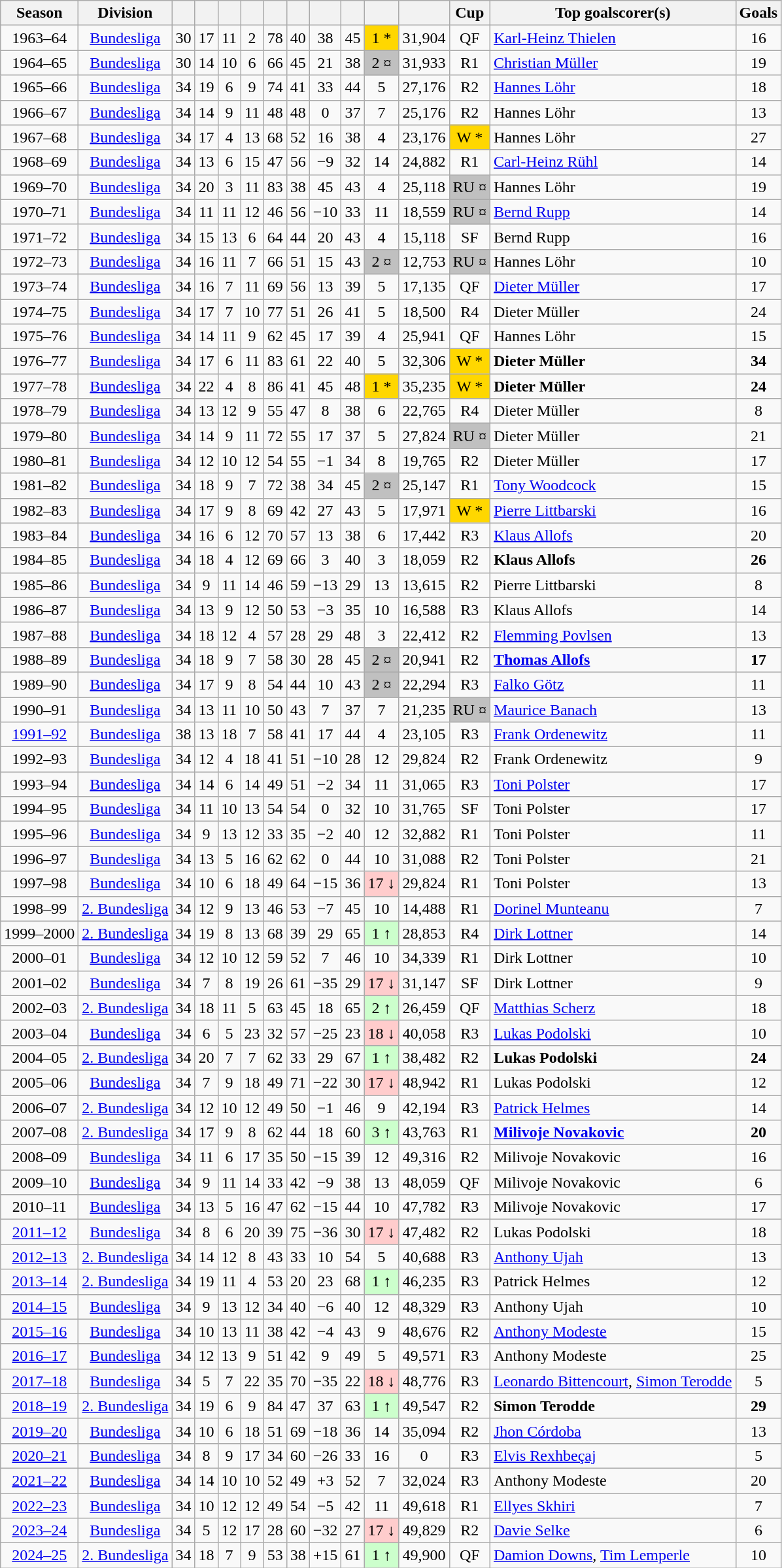<table class="wikitable sortable" style="text-align:center">
<tr>
<th>Season</th>
<th class="unsortable">Division</th>
<th scope="col"></th>
<th scope="col"></th>
<th scope="col"></th>
<th scope="col"></th>
<th scope="col"></th>
<th scope="col"></th>
<th scope="col"></th>
<th scope="col"></th>
<th scope="col"></th>
<th scope="col"></th>
<th class="unsortable">Cup</th>
<th>Top goalscorer(s)</th>
<th>Goals</th>
</tr>
<tr>
<td>1963–64</td>
<td><a href='#'>Bundesliga</a></td>
<td>30</td>
<td>17</td>
<td>11</td>
<td>2</td>
<td>78</td>
<td>40</td>
<td>38</td>
<td>45</td>
<td bgcolor=gold>1 *</td>
<td>31,904</td>
<td>QF</td>
<td align=left><a href='#'>Karl-Heinz Thielen</a></td>
<td>16</td>
</tr>
<tr>
<td>1964–65</td>
<td><a href='#'>Bundesliga</a></td>
<td>30</td>
<td>14</td>
<td>10</td>
<td>6</td>
<td>66</td>
<td>45</td>
<td>21</td>
<td>38</td>
<td bgcolor=silver>2 ¤</td>
<td>31,933</td>
<td>R1</td>
<td align=left><a href='#'>Christian Müller</a></td>
<td>19</td>
</tr>
<tr>
<td>1965–66</td>
<td><a href='#'>Bundesliga</a></td>
<td>34</td>
<td>19</td>
<td>6</td>
<td>9</td>
<td>74</td>
<td>41</td>
<td>33</td>
<td>44</td>
<td>5</td>
<td>27,176</td>
<td>R2</td>
<td align=left><a href='#'>Hannes Löhr</a></td>
<td>18</td>
</tr>
<tr>
<td>1966–67</td>
<td><a href='#'>Bundesliga</a></td>
<td>34</td>
<td>14</td>
<td>9</td>
<td>11</td>
<td>48</td>
<td>48</td>
<td>0</td>
<td>37</td>
<td>7</td>
<td>25,176</td>
<td>R2</td>
<td align=left>Hannes Löhr</td>
<td>13</td>
</tr>
<tr>
<td>1967–68</td>
<td><a href='#'>Bundesliga</a></td>
<td>34</td>
<td>17</td>
<td>4</td>
<td>13</td>
<td>68</td>
<td>52</td>
<td>16</td>
<td>38</td>
<td>4</td>
<td>23,176</td>
<td bgcolor=gold>W *</td>
<td align=left>Hannes Löhr</td>
<td>27</td>
</tr>
<tr>
<td>1968–69</td>
<td><a href='#'>Bundesliga</a></td>
<td>34</td>
<td>13</td>
<td>6</td>
<td>15</td>
<td>47</td>
<td>56</td>
<td>−9</td>
<td>32</td>
<td>14</td>
<td>24,882</td>
<td>R1</td>
<td align=left><a href='#'>Carl-Heinz Rühl</a></td>
<td>14</td>
</tr>
<tr>
<td>1969–70</td>
<td><a href='#'>Bundesliga</a></td>
<td>34</td>
<td>20</td>
<td>3</td>
<td>11</td>
<td>83</td>
<td>38</td>
<td>45</td>
<td>43</td>
<td>4</td>
<td>25,118</td>
<td bgcolor=silver>RU ¤</td>
<td align=left>Hannes Löhr</td>
<td>19</td>
</tr>
<tr>
<td>1970–71</td>
<td><a href='#'>Bundesliga</a></td>
<td>34</td>
<td>11</td>
<td>11</td>
<td>12</td>
<td>46</td>
<td>56</td>
<td>−10</td>
<td>33</td>
<td>11</td>
<td>18,559</td>
<td bgcolor=silver>RU ¤</td>
<td align=left><a href='#'>Bernd Rupp</a></td>
<td>14</td>
</tr>
<tr>
<td>1971–72</td>
<td><a href='#'>Bundesliga</a></td>
<td>34</td>
<td>15</td>
<td>13</td>
<td>6</td>
<td>64</td>
<td>44</td>
<td>20</td>
<td>43</td>
<td>4</td>
<td>15,118</td>
<td>SF</td>
<td align=left>Bernd Rupp</td>
<td>16</td>
</tr>
<tr>
<td>1972–73</td>
<td><a href='#'>Bundesliga</a></td>
<td>34</td>
<td>16</td>
<td>11</td>
<td>7</td>
<td>66</td>
<td>51</td>
<td>15</td>
<td>43</td>
<td bgcolor=silver>2 ¤</td>
<td>12,753</td>
<td bgcolor=silver>RU ¤</td>
<td align=left>Hannes Löhr</td>
<td>10</td>
</tr>
<tr>
<td>1973–74</td>
<td><a href='#'>Bundesliga</a></td>
<td>34</td>
<td>16</td>
<td>7</td>
<td>11</td>
<td>69</td>
<td>56</td>
<td>13</td>
<td>39</td>
<td>5</td>
<td>17,135</td>
<td>QF</td>
<td align=left><a href='#'>Dieter Müller</a></td>
<td>17</td>
</tr>
<tr>
<td>1974–75</td>
<td><a href='#'>Bundesliga</a></td>
<td>34</td>
<td>17</td>
<td>7</td>
<td>10</td>
<td>77</td>
<td>51</td>
<td>26</td>
<td>41</td>
<td>5</td>
<td>18,500</td>
<td>R4</td>
<td align=left>Dieter Müller</td>
<td>24</td>
</tr>
<tr>
<td>1975–76</td>
<td><a href='#'>Bundesliga</a></td>
<td>34</td>
<td>14</td>
<td>11</td>
<td>9</td>
<td>62</td>
<td>45</td>
<td>17</td>
<td>39</td>
<td>4</td>
<td>25,941</td>
<td>QF</td>
<td align=left>Hannes Löhr</td>
<td>15</td>
</tr>
<tr>
<td>1976–77</td>
<td><a href='#'>Bundesliga</a></td>
<td>34</td>
<td>17</td>
<td>6</td>
<td>11</td>
<td>83</td>
<td>61</td>
<td>22</td>
<td>40</td>
<td>5</td>
<td>32,306</td>
<td bgcolor=gold>W *</td>
<td align=left><strong>Dieter Müller</strong></td>
<td><strong>34</strong></td>
</tr>
<tr>
<td>1977–78</td>
<td><a href='#'>Bundesliga</a></td>
<td>34</td>
<td>22</td>
<td>4</td>
<td>8</td>
<td>86</td>
<td>41</td>
<td>45</td>
<td>48</td>
<td bgcolor=gold>1 *</td>
<td>35,235</td>
<td bgcolor=gold>W *</td>
<td align=left><strong>Dieter Müller</strong></td>
<td><strong>24</strong></td>
</tr>
<tr>
<td>1978–79</td>
<td><a href='#'>Bundesliga</a></td>
<td>34</td>
<td>13</td>
<td>12</td>
<td>9</td>
<td>55</td>
<td>47</td>
<td>8</td>
<td>38</td>
<td>6</td>
<td>22,765</td>
<td>R4</td>
<td align=left>Dieter Müller</td>
<td>8</td>
</tr>
<tr>
<td>1979–80</td>
<td><a href='#'>Bundesliga</a></td>
<td>34</td>
<td>14</td>
<td>9</td>
<td>11</td>
<td>72</td>
<td>55</td>
<td>17</td>
<td>37</td>
<td>5</td>
<td>27,824</td>
<td bgcolor=silver>RU ¤</td>
<td align=left>Dieter Müller</td>
<td>21</td>
</tr>
<tr>
<td>1980–81</td>
<td><a href='#'>Bundesliga</a></td>
<td>34</td>
<td>12</td>
<td>10</td>
<td>12</td>
<td>54</td>
<td>55</td>
<td>−1</td>
<td>34</td>
<td>8</td>
<td>19,765</td>
<td>R2</td>
<td align=left>Dieter Müller</td>
<td>17</td>
</tr>
<tr>
<td>1981–82</td>
<td><a href='#'>Bundesliga</a></td>
<td>34</td>
<td>18</td>
<td>9</td>
<td>7</td>
<td>72</td>
<td>38</td>
<td>34</td>
<td>45</td>
<td bgcolor=silver>2 ¤</td>
<td>25,147</td>
<td>R1</td>
<td align=left><a href='#'>Tony Woodcock</a></td>
<td>15</td>
</tr>
<tr>
<td>1982–83</td>
<td><a href='#'>Bundesliga</a></td>
<td>34</td>
<td>17</td>
<td>9</td>
<td>8</td>
<td>69</td>
<td>42</td>
<td>27</td>
<td>43</td>
<td>5</td>
<td>17,971</td>
<td bgcolor=gold>W *</td>
<td align=left><a href='#'>Pierre Littbarski</a></td>
<td>16</td>
</tr>
<tr>
<td>1983–84</td>
<td><a href='#'>Bundesliga</a></td>
<td>34</td>
<td>16</td>
<td>6</td>
<td>12</td>
<td>70</td>
<td>57</td>
<td>13</td>
<td>38</td>
<td>6</td>
<td>17,442</td>
<td>R3</td>
<td align=left><a href='#'>Klaus Allofs</a></td>
<td>20</td>
</tr>
<tr>
<td>1984–85</td>
<td><a href='#'>Bundesliga</a></td>
<td>34</td>
<td>18</td>
<td>4</td>
<td>12</td>
<td>69</td>
<td>66</td>
<td>3</td>
<td>40</td>
<td>3</td>
<td>18,059</td>
<td>R2</td>
<td align=left><strong>Klaus Allofs</strong></td>
<td><strong>26</strong></td>
</tr>
<tr>
<td>1985–86</td>
<td><a href='#'>Bundesliga</a></td>
<td>34</td>
<td>9</td>
<td>11</td>
<td>14</td>
<td>46</td>
<td>59</td>
<td>−13</td>
<td>29</td>
<td>13</td>
<td>13,615</td>
<td>R2</td>
<td align=left>Pierre Littbarski</td>
<td>8</td>
</tr>
<tr>
<td>1986–87</td>
<td><a href='#'>Bundesliga</a></td>
<td>34</td>
<td>13</td>
<td>9</td>
<td>12</td>
<td>50</td>
<td>53</td>
<td>−3</td>
<td>35</td>
<td>10</td>
<td>16,588</td>
<td>R3</td>
<td align=left>Klaus Allofs</td>
<td>14</td>
</tr>
<tr>
<td>1987–88</td>
<td><a href='#'>Bundesliga</a></td>
<td>34</td>
<td>18</td>
<td>12</td>
<td>4</td>
<td>57</td>
<td>28</td>
<td>29</td>
<td>48</td>
<td>3</td>
<td>22,412</td>
<td>R2</td>
<td align=left><a href='#'>Flemming Povlsen</a></td>
<td>13</td>
</tr>
<tr>
<td>1988–89</td>
<td><a href='#'>Bundesliga</a></td>
<td>34</td>
<td>18</td>
<td>9</td>
<td>7</td>
<td>58</td>
<td>30</td>
<td>28</td>
<td>45</td>
<td bgcolor=silver>2 ¤</td>
<td>20,941</td>
<td>R2</td>
<td align=left><strong><a href='#'>Thomas Allofs</a></strong></td>
<td><strong>17</strong></td>
</tr>
<tr>
<td>1989–90</td>
<td><a href='#'>Bundesliga</a></td>
<td>34</td>
<td>17</td>
<td>9</td>
<td>8</td>
<td>54</td>
<td>44</td>
<td>10</td>
<td>43</td>
<td bgcolor=silver>2 ¤</td>
<td>22,294</td>
<td>R3</td>
<td align=left><a href='#'>Falko Götz</a></td>
<td>11</td>
</tr>
<tr>
<td>1990–91</td>
<td><a href='#'>Bundesliga</a></td>
<td>34</td>
<td>13</td>
<td>11</td>
<td>10</td>
<td>50</td>
<td>43</td>
<td>7</td>
<td>37</td>
<td>7</td>
<td>21,235</td>
<td bgcolor=silver>RU ¤</td>
<td align=left><a href='#'>Maurice Banach</a></td>
<td>13</td>
</tr>
<tr>
<td><a href='#'>1991–92</a></td>
<td><a href='#'>Bundesliga</a></td>
<td>38</td>
<td>13</td>
<td>18</td>
<td>7</td>
<td>58</td>
<td>41</td>
<td>17</td>
<td>44</td>
<td>4</td>
<td>23,105</td>
<td>R3</td>
<td align=left><a href='#'>Frank Ordenewitz</a></td>
<td>11</td>
</tr>
<tr>
<td>1992–93</td>
<td><a href='#'>Bundesliga</a></td>
<td>34</td>
<td>12</td>
<td>4</td>
<td>18</td>
<td>41</td>
<td>51</td>
<td>−10</td>
<td>28</td>
<td>12</td>
<td>29,824</td>
<td>R2</td>
<td align=left>Frank Ordenewitz</td>
<td>9</td>
</tr>
<tr>
<td>1993–94</td>
<td><a href='#'>Bundesliga</a></td>
<td>34</td>
<td>14</td>
<td>6</td>
<td>14</td>
<td>49</td>
<td>51</td>
<td>−2</td>
<td>34</td>
<td>11</td>
<td>31,065</td>
<td>R3</td>
<td align=left><a href='#'>Toni Polster</a></td>
<td>17</td>
</tr>
<tr>
<td>1994–95</td>
<td><a href='#'>Bundesliga</a></td>
<td>34</td>
<td>11</td>
<td>10</td>
<td>13</td>
<td>54</td>
<td>54</td>
<td>0</td>
<td>32</td>
<td>10</td>
<td>31,765</td>
<td>SF</td>
<td align=left>Toni Polster</td>
<td>17</td>
</tr>
<tr>
<td>1995–96</td>
<td><a href='#'>Bundesliga</a></td>
<td>34</td>
<td>9</td>
<td>13</td>
<td>12</td>
<td>33</td>
<td>35</td>
<td>−2</td>
<td>40</td>
<td>12</td>
<td>32,882</td>
<td>R1</td>
<td align=left>Toni Polster</td>
<td>11</td>
</tr>
<tr>
<td>1996–97</td>
<td><a href='#'>Bundesliga</a></td>
<td>34</td>
<td>13</td>
<td>5</td>
<td>16</td>
<td>62</td>
<td>62</td>
<td>0</td>
<td>44</td>
<td>10</td>
<td>31,088</td>
<td>R2</td>
<td align=left>Toni Polster</td>
<td>21</td>
</tr>
<tr>
<td>1997–98</td>
<td><a href='#'>Bundesliga</a></td>
<td>34</td>
<td>10</td>
<td>6</td>
<td>18</td>
<td>49</td>
<td>64</td>
<td>−15</td>
<td>36</td>
<td bgcolor="#FFCCCC">17 ↓</td>
<td>29,824</td>
<td>R1</td>
<td align=left>Toni Polster</td>
<td>13</td>
</tr>
<tr>
<td>1998–99</td>
<td><a href='#'>2. Bundesliga</a></td>
<td>34</td>
<td>12</td>
<td>9</td>
<td>13</td>
<td>46</td>
<td>53</td>
<td>−7</td>
<td>45</td>
<td>10</td>
<td>14,488</td>
<td>R1</td>
<td align=left><a href='#'>Dorinel Munteanu</a></td>
<td>7</td>
</tr>
<tr>
<td>1999–2000</td>
<td><a href='#'>2. Bundesliga</a></td>
<td>34</td>
<td>19</td>
<td>8</td>
<td>13</td>
<td>68</td>
<td>39</td>
<td>29</td>
<td>65</td>
<td bgcolor="#CCFFCC">1 ↑</td>
<td>28,853</td>
<td>R4</td>
<td align=left><a href='#'>Dirk Lottner</a></td>
<td>14</td>
</tr>
<tr>
<td>2000–01</td>
<td><a href='#'>Bundesliga</a></td>
<td>34</td>
<td>12</td>
<td>10</td>
<td>12</td>
<td>59</td>
<td>52</td>
<td>7</td>
<td>46</td>
<td>10</td>
<td>34,339</td>
<td>R1</td>
<td align=left>Dirk Lottner</td>
<td>10</td>
</tr>
<tr>
<td>2001–02</td>
<td><a href='#'>Bundesliga</a></td>
<td>34</td>
<td>7</td>
<td>8</td>
<td>19</td>
<td>26</td>
<td>61</td>
<td>−35</td>
<td>29</td>
<td bgcolor="#FFCCCC">17 ↓</td>
<td>31,147</td>
<td>SF</td>
<td align=left>Dirk Lottner</td>
<td>9</td>
</tr>
<tr>
<td>2002–03</td>
<td><a href='#'>2. Bundesliga</a></td>
<td>34</td>
<td>18</td>
<td>11</td>
<td>5</td>
<td>63</td>
<td>45</td>
<td>18</td>
<td>65</td>
<td bgcolor="#CCFFCC">2 ↑</td>
<td>26,459</td>
<td>QF</td>
<td align=left><a href='#'>Matthias Scherz</a></td>
<td>18</td>
</tr>
<tr>
<td>2003–04</td>
<td><a href='#'>Bundesliga</a></td>
<td>34</td>
<td>6</td>
<td>5</td>
<td>23</td>
<td>32</td>
<td>57</td>
<td>−25</td>
<td>23</td>
<td bgcolor="#FFCCCC">18 ↓</td>
<td>40,058</td>
<td>R3</td>
<td align=left><a href='#'>Lukas Podolski</a></td>
<td>10</td>
</tr>
<tr>
<td>2004–05</td>
<td><a href='#'>2. Bundesliga</a></td>
<td>34</td>
<td>20</td>
<td>7</td>
<td>7</td>
<td>62</td>
<td>33</td>
<td>29</td>
<td>67</td>
<td bgcolor="#CCFFCC">1 ↑</td>
<td>38,482</td>
<td>R2</td>
<td align=left><strong>Lukas Podolski</strong></td>
<td><strong>24</strong></td>
</tr>
<tr>
<td>2005–06</td>
<td><a href='#'>Bundesliga</a></td>
<td>34</td>
<td>7</td>
<td>9</td>
<td>18</td>
<td>49</td>
<td>71</td>
<td>−22</td>
<td>30</td>
<td bgcolor="#FFCCCC">17 ↓</td>
<td>48,942</td>
<td>R1</td>
<td align=left>Lukas Podolski</td>
<td>12</td>
</tr>
<tr>
<td>2006–07</td>
<td><a href='#'>2. Bundesliga</a></td>
<td>34</td>
<td>12</td>
<td>10</td>
<td>12</td>
<td>49</td>
<td>50</td>
<td>−1</td>
<td>46</td>
<td>9</td>
<td>42,194</td>
<td>R3</td>
<td align=left><a href='#'>Patrick Helmes</a></td>
<td>14</td>
</tr>
<tr>
<td>2007–08</td>
<td><a href='#'>2. Bundesliga</a></td>
<td>34</td>
<td>17</td>
<td>9</td>
<td>8</td>
<td>62</td>
<td>44</td>
<td>18</td>
<td>60</td>
<td bgcolor="#CCFFCC">3 ↑</td>
<td>43,763</td>
<td>R1</td>
<td align=left><strong><a href='#'>Milivoje Novakovic</a></strong></td>
<td><strong>20</strong></td>
</tr>
<tr>
<td>2008–09</td>
<td><a href='#'>Bundesliga</a></td>
<td>34</td>
<td>11</td>
<td>6</td>
<td>17</td>
<td>35</td>
<td>50</td>
<td>−15</td>
<td>39</td>
<td>12</td>
<td>49,316</td>
<td>R2</td>
<td align=left>Milivoje Novakovic</td>
<td>16</td>
</tr>
<tr>
<td>2009–10</td>
<td><a href='#'>Bundesliga</a></td>
<td>34</td>
<td>9</td>
<td>11</td>
<td>14</td>
<td>33</td>
<td>42</td>
<td>−9</td>
<td>38</td>
<td>13</td>
<td>48,059</td>
<td>QF</td>
<td align=left>Milivoje Novakovic</td>
<td>6</td>
</tr>
<tr>
<td>2010–11</td>
<td><a href='#'>Bundesliga</a></td>
<td>34</td>
<td>13</td>
<td>5</td>
<td>16</td>
<td>47</td>
<td>62</td>
<td>−15</td>
<td>44</td>
<td>10</td>
<td>47,782</td>
<td>R3</td>
<td align=left>Milivoje Novakovic</td>
<td>17</td>
</tr>
<tr>
<td><a href='#'>2011–12</a></td>
<td><a href='#'>Bundesliga</a></td>
<td>34</td>
<td>8</td>
<td>6</td>
<td>20</td>
<td>39</td>
<td>75</td>
<td>−36</td>
<td>30</td>
<td bgcolor="#FFCCCC">17 ↓</td>
<td>47,482</td>
<td>R2</td>
<td align=left>Lukas Podolski</td>
<td>18</td>
</tr>
<tr>
<td><a href='#'>2012–13</a></td>
<td><a href='#'>2. Bundesliga</a></td>
<td>34</td>
<td>14</td>
<td>12</td>
<td>8</td>
<td>43</td>
<td>33</td>
<td>10</td>
<td>54</td>
<td>5</td>
<td>40,688</td>
<td>R3</td>
<td align=left><a href='#'>Anthony Ujah</a></td>
<td>13</td>
</tr>
<tr>
<td><a href='#'>2013–14</a></td>
<td><a href='#'>2. Bundesliga</a></td>
<td>34</td>
<td>19</td>
<td>11</td>
<td>4</td>
<td>53</td>
<td>20</td>
<td>23</td>
<td>68</td>
<td bgcolor="#CCFFCC">1 ↑</td>
<td>46,235</td>
<td>R3</td>
<td align=left>Patrick Helmes</td>
<td>12</td>
</tr>
<tr>
<td><a href='#'>2014–15</a></td>
<td><a href='#'>Bundesliga</a></td>
<td>34</td>
<td>9</td>
<td>13</td>
<td>12</td>
<td>34</td>
<td>40</td>
<td>−6</td>
<td>40</td>
<td>12</td>
<td>48,329</td>
<td>R3</td>
<td align=left>Anthony Ujah</td>
<td>10</td>
</tr>
<tr>
<td><a href='#'>2015–16</a></td>
<td><a href='#'>Bundesliga</a></td>
<td>34</td>
<td>10</td>
<td>13</td>
<td>11</td>
<td>38</td>
<td>42</td>
<td>−4</td>
<td>43</td>
<td>9</td>
<td>48,676</td>
<td>R2</td>
<td align=left><a href='#'>Anthony Modeste</a></td>
<td>15</td>
</tr>
<tr>
<td><a href='#'>2016–17</a></td>
<td><a href='#'>Bundesliga</a></td>
<td>34</td>
<td>12</td>
<td>13</td>
<td>9</td>
<td>51</td>
<td>42</td>
<td>9</td>
<td>49</td>
<td>5</td>
<td>49,571</td>
<td>R3</td>
<td align=left>Anthony Modeste</td>
<td>25</td>
</tr>
<tr>
<td><a href='#'>2017–18</a></td>
<td><a href='#'>Bundesliga</a></td>
<td>34</td>
<td>5</td>
<td>7</td>
<td>22</td>
<td>35</td>
<td>70</td>
<td>−35</td>
<td>22</td>
<td bgcolor="#FFCCCC">18 ↓</td>
<td>48,776</td>
<td>R3</td>
<td align=left><a href='#'>Leonardo Bittencourt</a>, <a href='#'>Simon Terodde</a></td>
<td>5</td>
</tr>
<tr>
<td><a href='#'>2018–19</a></td>
<td><a href='#'>2. Bundesliga</a></td>
<td>34</td>
<td>19</td>
<td>6</td>
<td>9</td>
<td>84</td>
<td>47</td>
<td>37</td>
<td>63</td>
<td bgcolor="#CCFFCC">1 ↑</td>
<td>49,547</td>
<td>R2</td>
<td align=left><strong>Simon Terodde</strong></td>
<td><strong>29</strong></td>
</tr>
<tr>
<td><a href='#'>2019–20</a></td>
<td><a href='#'>Bundesliga</a></td>
<td>34</td>
<td>10</td>
<td>6</td>
<td>18</td>
<td>51</td>
<td>69</td>
<td>−18</td>
<td>36</td>
<td>14</td>
<td>35,094</td>
<td>R2</td>
<td align=left><a href='#'>Jhon Córdoba</a></td>
<td>13</td>
</tr>
<tr>
<td><a href='#'>2020–21</a></td>
<td><a href='#'>Bundesliga</a></td>
<td>34</td>
<td>8</td>
<td>9</td>
<td>17</td>
<td>34</td>
<td>60</td>
<td>−26</td>
<td>33</td>
<td>16</td>
<td>0</td>
<td>R3</td>
<td align=left><a href='#'>Elvis Rexhbeçaj</a></td>
<td>5</td>
</tr>
<tr>
<td><a href='#'>2021–22</a></td>
<td><a href='#'>Bundesliga</a></td>
<td>34</td>
<td>14</td>
<td>10</td>
<td>10</td>
<td>52</td>
<td>49</td>
<td>+3</td>
<td>52</td>
<td>7</td>
<td>32,024</td>
<td>R3</td>
<td align=left>Anthony Modeste</td>
<td>20</td>
</tr>
<tr>
<td><a href='#'>2022–23</a></td>
<td><a href='#'>Bundesliga</a></td>
<td>34</td>
<td>10</td>
<td>12</td>
<td>12</td>
<td>49</td>
<td>54</td>
<td>−5</td>
<td>42</td>
<td>11</td>
<td>49,618</td>
<td>R1</td>
<td align=left><a href='#'>Ellyes Skhiri</a></td>
<td>7</td>
</tr>
<tr>
<td><a href='#'>2023–24</a></td>
<td><a href='#'>Bundesliga</a></td>
<td>34</td>
<td>5</td>
<td>12</td>
<td>17</td>
<td>28</td>
<td>60</td>
<td>−32</td>
<td>27</td>
<td bgcolor="#FFCCCC">17 ↓</td>
<td>49,829</td>
<td>R2</td>
<td align=left><a href='#'>Davie Selke</a></td>
<td>6</td>
</tr>
<tr>
<td><a href='#'>2024–25</a></td>
<td><a href='#'>2. Bundesliga</a></td>
<td>34</td>
<td>18</td>
<td>7</td>
<td>9</td>
<td>53</td>
<td>38</td>
<td>+15</td>
<td>61</td>
<td bgcolor="#CCFFCC">1 ↑</td>
<td>49,900</td>
<td>QF</td>
<td align=left><a href='#'>Damion Downs</a>, <a href='#'>Tim Lemperle</a></td>
<td>10</td>
</tr>
</table>
